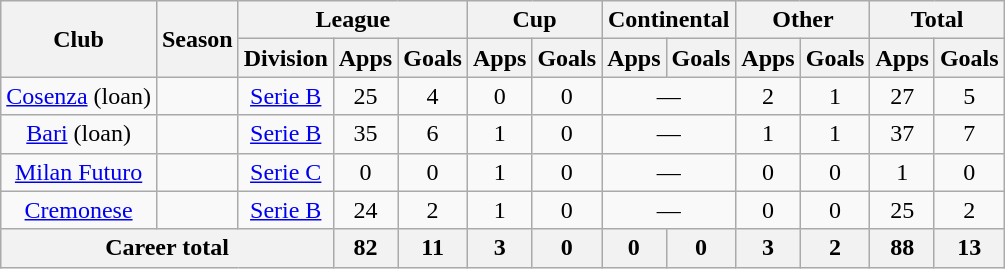<table class="wikitable" style="text-align:center">
<tr>
<th rowspan="2">Club</th>
<th rowspan="2">Season</th>
<th colspan="3">League</th>
<th colspan="2">Cup</th>
<th colspan="2">Continental</th>
<th colspan="2">Other</th>
<th colspan="2">Total</th>
</tr>
<tr>
<th>Division</th>
<th>Apps</th>
<th>Goals</th>
<th>Apps</th>
<th>Goals</th>
<th>Apps</th>
<th>Goals</th>
<th>Apps</th>
<th>Goals</th>
<th>Apps</th>
<th>Goals</th>
</tr>
<tr>
<td><a href='#'>Cosenza</a> (loan)</td>
<td></td>
<td><a href='#'>Serie B</a></td>
<td>25</td>
<td>4</td>
<td>0</td>
<td>0</td>
<td colspan="2">—</td>
<td>2</td>
<td>1</td>
<td>27</td>
<td>5</td>
</tr>
<tr>
<td><a href='#'>Bari</a> (loan)</td>
<td></td>
<td><a href='#'>Serie B</a></td>
<td>35</td>
<td>6</td>
<td>1</td>
<td>0</td>
<td colspan="2">—</td>
<td>1</td>
<td>1</td>
<td>37</td>
<td>7</td>
</tr>
<tr>
<td><a href='#'>Milan Futuro</a></td>
<td></td>
<td><a href='#'>Serie C</a></td>
<td>0</td>
<td>0</td>
<td>1</td>
<td>0</td>
<td colspan="2">—</td>
<td>0</td>
<td>0</td>
<td>1</td>
<td>0</td>
</tr>
<tr>
<td><a href='#'>Cremonese</a></td>
<td></td>
<td><a href='#'>Serie B</a></td>
<td>24</td>
<td>2</td>
<td>1</td>
<td>0</td>
<td colspan="2">—</td>
<td>0</td>
<td>0</td>
<td>25</td>
<td>2</td>
</tr>
<tr>
<th colspan="3">Career total</th>
<th>82</th>
<th>11</th>
<th>3</th>
<th>0</th>
<th>0</th>
<th>0</th>
<th>3</th>
<th>2</th>
<th>88</th>
<th>13</th>
</tr>
</table>
